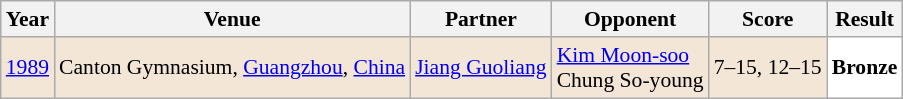<table class="sortable wikitable" style="font-size: 90%;">
<tr>
<th>Year</th>
<th>Venue</th>
<th>Partner</th>
<th>Opponent</th>
<th>Score</th>
<th>Result</th>
</tr>
<tr style="background:#F3E6D7">
<td align="center"><a href='#'>1989</a></td>
<td align="left">Canton Gymnasium, <a href='#'>Guangzhou</a>, <a href='#'>China</a></td>
<td align="left"> <a href='#'>Jiang Guoliang</a></td>
<td align="left"> <a href='#'>Kim Moon-soo</a><br> Chung So-young</td>
<td align="left">7–15, 12–15</td>
<td style="text-align:left; background: white"> <strong>Bronze</strong></td>
</tr>
</table>
